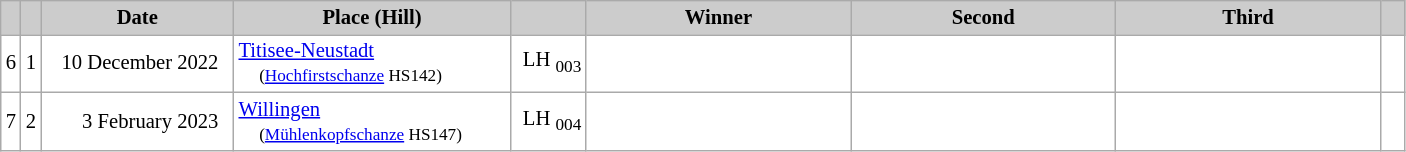<table class="wikitable plainrowheaders" style="background:#fff; font-size:86%; line-height:16px; border:grey solid 1px; border-collapse:collapse;">
<tr style="background:#ccc; text-align:center;">
<th scope="col" style="background:#ccc; width=30 px;"></th>
<th scope="col" style="background:#ccc; width=10 px;"></th>
<th scope="col" style="background:#ccc; width:122px;">Date</th>
<th scope="col" style="background:#ccc; width:178px;">Place (Hill)</th>
<th scope="col" style="background:#ccc; width:44px;"></th>
<th scope="col" style="background:#ccc; width:170px;">Winner</th>
<th scope="col" style="background:#ccc; width:170px;">Second</th>
<th scope="col" style="background:#ccc; width:170px;">Third</th>
<th scope="col" style="background:#ccc; width:10px;"></th>
</tr>
<tr>
<td align="center">6</td>
<td align="center">1</td>
<td align="right">10 December 2022  </td>
<td> <a href='#'>Titisee-Neustadt</a><br>       <small>(<a href='#'>Hochfirstschanze</a> HS142)</small></td>
<td align="right">LH <sub>003</sub></td>
<td></td>
<td></td>
<td></td>
<td></td>
</tr>
<tr>
<td align=center>7</td>
<td align=center>2</td>
<td align=right>3 February 2023  </td>
<td> <a href='#'>Willingen</a><br>       <small>(<a href='#'>Mühlenkopfschanze</a> HS147)</small></td>
<td align=right>LH <sub>004</sub></td>
<td></td>
<td></td>
<td></td>
<td></td>
</tr>
</table>
